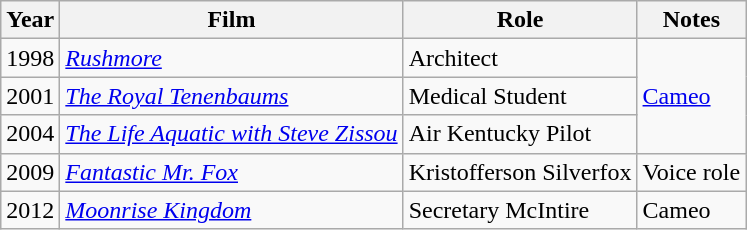<table class="wikitable">
<tr>
<th>Year</th>
<th>Film</th>
<th>Role</th>
<th>Notes</th>
</tr>
<tr>
<td>1998</td>
<td><em><a href='#'>Rushmore</a></em></td>
<td>Architect</td>
<td rowspan="3"><a href='#'>Cameo</a></td>
</tr>
<tr>
<td>2001</td>
<td><em><a href='#'>The Royal Tenenbaums</a></em></td>
<td>Medical Student</td>
</tr>
<tr>
<td>2004</td>
<td><em><a href='#'>The Life Aquatic with Steve Zissou</a></em></td>
<td>Air Kentucky Pilot</td>
</tr>
<tr>
<td>2009</td>
<td><em><a href='#'>Fantastic Mr. Fox</a></em></td>
<td>Kristofferson Silverfox</td>
<td>Voice role</td>
</tr>
<tr>
<td>2012</td>
<td><em><a href='#'>Moonrise Kingdom</a></em></td>
<td>Secretary McIntire</td>
<td>Cameo</td>
</tr>
</table>
